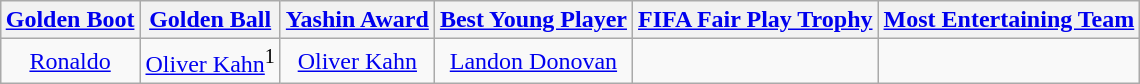<table class="wikitable" style="text-align:center;margin:0 auto">
<tr>
<th><a href='#'>Golden Boot</a></th>
<th><a href='#'>Golden Ball</a></th>
<th><a href='#'>Yashin Award</a></th>
<th><a href='#'>Best Young Player</a></th>
<th><a href='#'>FIFA Fair Play Trophy</a></th>
<th><a href='#'>Most Entertaining Team</a></th>
</tr>
<tr>
<td> <a href='#'>Ronaldo</a></td>
<td> <a href='#'>Oliver Kahn</a><sup>1</sup></td>
<td> <a href='#'>Oliver Kahn</a></td>
<td> <a href='#'>Landon Donovan</a></td>
<td></td>
<td></td>
</tr>
</table>
